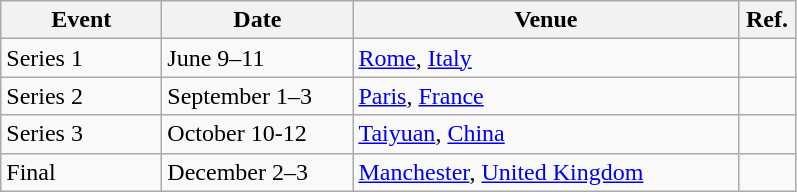<table class=wikitable>
<tr>
<th width=100>Event</th>
<th width=120>Date</th>
<th width=250>Venue</th>
<th width=30>Ref.</th>
</tr>
<tr>
<td>Series 1</td>
<td>June 9–11</td>
<td> <a href='#'>Rome</a>, <a href='#'>Italy</a></td>
<td></td>
</tr>
<tr>
<td>Series 2</td>
<td>September 1–3</td>
<td> <a href='#'>Paris</a>, <a href='#'>France</a></td>
<td></td>
</tr>
<tr>
<td>Series 3</td>
<td>October 10-12</td>
<td> <a href='#'>Taiyuan</a>, <a href='#'>China</a></td>
<td></td>
</tr>
<tr>
<td>Final</td>
<td>December 2–3</td>
<td> <a href='#'>Manchester</a>, <a href='#'>United Kingdom</a></td>
<td></td>
</tr>
</table>
